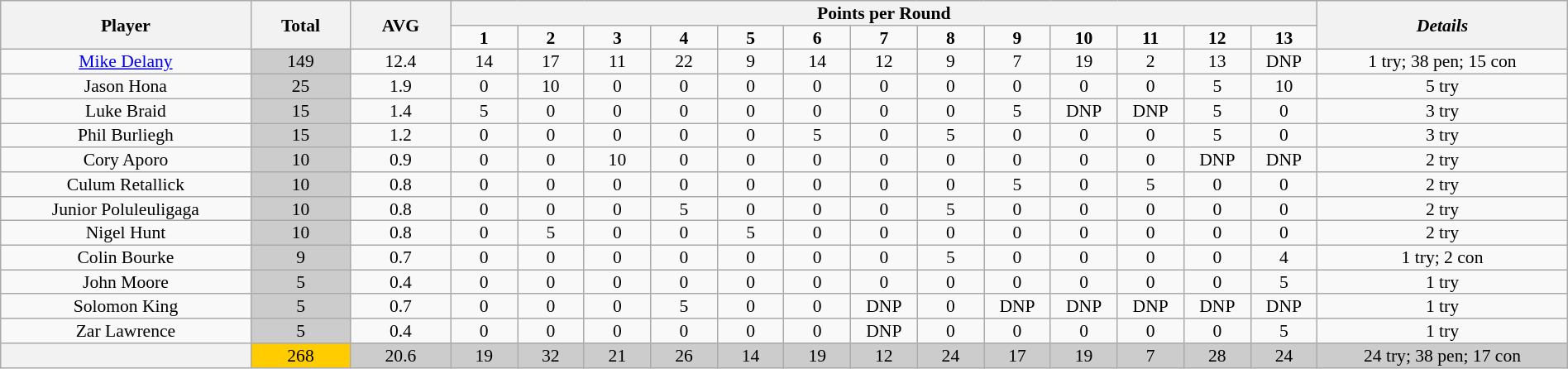<table class="wikitable" style="text-align:center; line-height: 90%; font-size:90%;" width=100%>
<tr>
<th rowspan=2 width=15%>Player</th>
<th rowspan=2 width=6%>Total</th>
<th rowspan=2 width=6%>AVG</th>
<th colspan=13>Points per Round</th>
<th rowspan=2 width=15%><em>Details</em></th>
</tr>
<tr>
<td width=4%><strong>1</strong></td>
<td width=4%><strong>2</strong></td>
<td width=4%><strong>3</strong></td>
<td width=4%><strong>4</strong></td>
<td width=4%><strong>5</strong></td>
<td width=4%><strong>6</strong></td>
<td width=4%><strong>7</strong></td>
<td width=4%><strong>8</strong></td>
<td width=4%><strong>9</strong></td>
<td width=4%><strong>10</strong></td>
<td width=4%><strong>11</strong></td>
<td width=4%><strong>12</strong></td>
<td width=4%><strong>13</strong></td>
</tr>
<tr>
<td><a href='#'>Mike Delany</a></td>
<td bgcolor=#cccccc>149</td>
<td>12.4</td>
<td>14</td>
<td>17</td>
<td>11</td>
<td>22</td>
<td>9</td>
<td>14</td>
<td>12</td>
<td>9</td>
<td>7</td>
<td>19</td>
<td>2</td>
<td>13</td>
<td>DNP</td>
<td>1 try; 38 pen; 15 con</td>
</tr>
<tr>
<td>Jason Hona</td>
<td bgcolor=#cccccc>25</td>
<td>1.9</td>
<td>0</td>
<td>10</td>
<td>0</td>
<td>0</td>
<td>0</td>
<td>0</td>
<td>0</td>
<td>0</td>
<td>0</td>
<td>0</td>
<td>0</td>
<td>5</td>
<td>10</td>
<td>5 try</td>
</tr>
<tr>
<td>Luke Braid</td>
<td bgcolor=#cccccc>15</td>
<td>1.4</td>
<td>5</td>
<td>0</td>
<td>0</td>
<td>0</td>
<td>0</td>
<td>0</td>
<td>0</td>
<td>0</td>
<td>5</td>
<td>DNP</td>
<td>DNP</td>
<td>5</td>
<td>0</td>
<td>3 try</td>
</tr>
<tr>
<td>Phil Burliegh</td>
<td bgcolor=#cccccc>15</td>
<td>1.2</td>
<td>0</td>
<td>0</td>
<td>0</td>
<td>0</td>
<td>0</td>
<td>5</td>
<td>0</td>
<td>5</td>
<td>0</td>
<td>0</td>
<td>0</td>
<td>5</td>
<td>0</td>
<td>3 try</td>
</tr>
<tr>
<td>Cory Aporo</td>
<td bgcolor=#cccccc>10</td>
<td>0.9</td>
<td>0</td>
<td>0</td>
<td>10</td>
<td>0</td>
<td>0</td>
<td>0</td>
<td>0</td>
<td>0</td>
<td>0</td>
<td>0</td>
<td>0</td>
<td>DNP</td>
<td>DNP</td>
<td>2 try</td>
</tr>
<tr>
<td>Culum Retallick</td>
<td bgcolor=#cccccc>10</td>
<td>0.8</td>
<td>0</td>
<td>0</td>
<td>0</td>
<td>0</td>
<td>0</td>
<td>0</td>
<td>0</td>
<td>0</td>
<td>5</td>
<td>0</td>
<td>5</td>
<td>0</td>
<td>0</td>
<td>2 try</td>
</tr>
<tr>
<td>Junior Poluleuligaga</td>
<td bgcolor=#cccccc>10</td>
<td>0.8</td>
<td>0</td>
<td>0</td>
<td>0</td>
<td>5</td>
<td>0</td>
<td>0</td>
<td>0</td>
<td>5</td>
<td>0</td>
<td>0</td>
<td>0</td>
<td>0</td>
<td>0</td>
<td>2 try</td>
</tr>
<tr>
<td>Nigel Hunt</td>
<td bgcolor=#cccccc>10</td>
<td>0.8</td>
<td>0</td>
<td>5</td>
<td>0</td>
<td>0</td>
<td>5</td>
<td>0</td>
<td>0</td>
<td>0</td>
<td>0</td>
<td>0</td>
<td>0</td>
<td>0</td>
<td>0</td>
<td>2 try</td>
</tr>
<tr>
<td>Colin Bourke</td>
<td bgcolor=#cccccc>9</td>
<td>0.7</td>
<td>0</td>
<td>0</td>
<td>0</td>
<td>0</td>
<td>0</td>
<td>0</td>
<td>0</td>
<td>5</td>
<td>0</td>
<td>0</td>
<td>0</td>
<td>0</td>
<td>4</td>
<td>1 try; 2 con</td>
</tr>
<tr>
<td>John Moore</td>
<td bgcolor=#cccccc>5</td>
<td>0.4</td>
<td>0</td>
<td>0</td>
<td>0</td>
<td>0</td>
<td>0</td>
<td>0</td>
<td>0</td>
<td>0</td>
<td>0</td>
<td>0</td>
<td>0</td>
<td>0</td>
<td>5</td>
<td>1 try</td>
</tr>
<tr>
<td>Solomon King</td>
<td bgcolor=#cccccc>5</td>
<td>0.7</td>
<td>0</td>
<td>0</td>
<td>0</td>
<td>5</td>
<td>0</td>
<td>0</td>
<td>DNP</td>
<td>0</td>
<td>DNP</td>
<td>DNP</td>
<td>DNP</td>
<td>DNP</td>
<td>DNP</td>
<td>1 try</td>
</tr>
<tr>
<td>Zar Lawrence</td>
<td bgcolor=#cccccc>5</td>
<td>0.4</td>
<td>0</td>
<td>0</td>
<td>0</td>
<td>0</td>
<td>0</td>
<td>0</td>
<td>DNP</td>
<td>0</td>
<td>0</td>
<td>0</td>
<td>0</td>
<td>0</td>
<td>5</td>
<td>1 try</td>
</tr>
<tr>
<th></th>
<td bgcolor=#ffcc00>268</td>
<td bgcolor=#cccccc>20.6</td>
<td bgcolor=#cccccc>19</td>
<td bgcolor=#cccccc>32</td>
<td bgcolor=#cccccc>21</td>
<td bgcolor=#cccccc>26</td>
<td bgcolor=#cccccc>14</td>
<td bgcolor=#cccccc>19</td>
<td bgcolor=#cccccc>12</td>
<td bgcolor=#cccccc>24</td>
<td bgcolor=#cccccc>17</td>
<td bgcolor=#cccccc>19</td>
<td bgcolor=#cccccc>7</td>
<td bgcolor=#cccccc>28</td>
<td bgcolor=#cccccc>24</td>
<td bgcolor=#cccccc>24 try; 38 pen; 17 con</td>
</tr>
</table>
